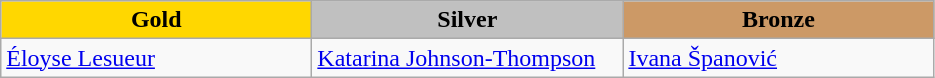<table class="wikitable" style="text-align:left">
<tr align="center">
<td width=200 bgcolor=gold><strong>Gold</strong></td>
<td width=200 bgcolor=silver><strong>Silver</strong></td>
<td width=200 bgcolor=CC9966><strong>Bronze</strong></td>
</tr>
<tr>
<td><a href='#'>Éloyse Lesueur</a><br><em></em></td>
<td><a href='#'>Katarina Johnson-Thompson</a><br><em></em></td>
<td><a href='#'>Ivana Španović</a><br><em></em></td>
</tr>
</table>
